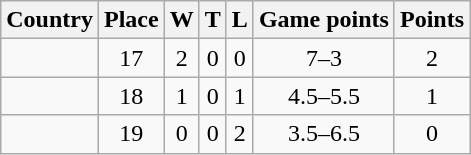<table class="wikitable sortable" style="text-align:center">
<tr>
<th>Country</th>
<th>Place</th>
<th>W</th>
<th>T</th>
<th>L</th>
<th>Game points</th>
<th>Points</th>
</tr>
<tr>
<td align=left></td>
<td>17</td>
<td>2</td>
<td>0</td>
<td>0</td>
<td>7–3</td>
<td>2</td>
</tr>
<tr>
<td align=left></td>
<td>18</td>
<td>1</td>
<td>0</td>
<td>1</td>
<td>4.5–5.5</td>
<td>1</td>
</tr>
<tr>
<td align=left></td>
<td>19</td>
<td>0</td>
<td>0</td>
<td>2</td>
<td>3.5–6.5</td>
<td>0</td>
</tr>
</table>
